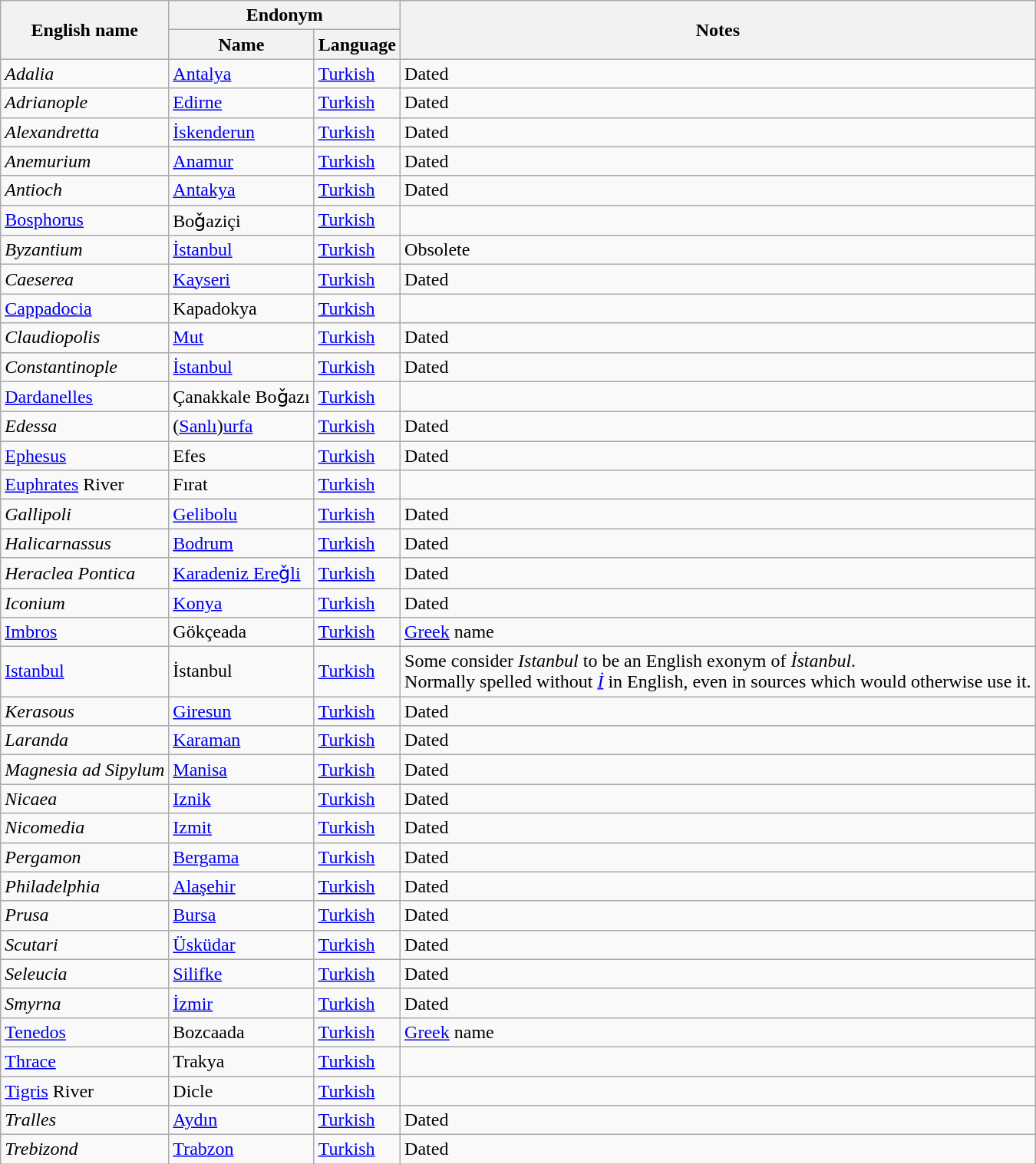<table class="wikitable sortable mw-collapsible">
<tr>
<th rowspan="2">English name</th>
<th colspan="2">Endonym</th>
<th rowspan="2">Notes</th>
</tr>
<tr>
<th>Name</th>
<th>Language</th>
</tr>
<tr>
<td><em>Adalia</em></td>
<td><a href='#'>Antalya</a></td>
<td><a href='#'>Turkish</a></td>
<td>Dated</td>
</tr>
<tr>
<td><em>Adrianople</em></td>
<td><a href='#'>Edirne</a></td>
<td><a href='#'>Turkish</a></td>
<td>Dated</td>
</tr>
<tr>
<td><em>Alexandretta</em></td>
<td><a href='#'>İskenderun</a></td>
<td><a href='#'>Turkish</a></td>
<td>Dated</td>
</tr>
<tr>
<td><em>Anemurium</em></td>
<td><a href='#'>Anamur</a></td>
<td><a href='#'>Turkish</a></td>
<td>Dated</td>
</tr>
<tr>
<td><em>Antioch</em></td>
<td><a href='#'>Antakya</a></td>
<td><a href='#'>Turkish</a></td>
<td>Dated</td>
</tr>
<tr>
<td><a href='#'>Bosphorus</a></td>
<td>Boǧaziçi</td>
<td><a href='#'>Turkish</a></td>
<td></td>
</tr>
<tr>
<td><em>Byzantium</em></td>
<td><a href='#'>İstanbul</a></td>
<td><a href='#'>Turkish</a></td>
<td>Obsolete</td>
</tr>
<tr>
<td><em>Caeserea</em></td>
<td><a href='#'>Kayseri</a></td>
<td><a href='#'>Turkish</a></td>
<td>Dated</td>
</tr>
<tr>
<td><a href='#'>Cappadocia</a></td>
<td>Kapadokya</td>
<td><a href='#'>Turkish</a></td>
<td></td>
</tr>
<tr>
<td><em>Claudiopolis</em></td>
<td><a href='#'>Mut</a></td>
<td><a href='#'>Turkish</a></td>
<td>Dated</td>
</tr>
<tr>
<td><em>Constantinople</em></td>
<td><a href='#'>İstanbul</a></td>
<td><a href='#'>Turkish</a></td>
<td>Dated</td>
</tr>
<tr>
<td><a href='#'>Dardanelles</a></td>
<td>Çanakkale Boǧazı</td>
<td><a href='#'>Turkish</a></td>
<td></td>
</tr>
<tr>
<td><em>Edessa</em></td>
<td>(<a href='#'>Sanlı</a>)<a href='#'>urfa</a></td>
<td><a href='#'>Turkish</a></td>
<td>Dated</td>
</tr>
<tr>
<td><a href='#'>Ephesus</a></td>
<td>Efes</td>
<td><a href='#'>Turkish</a></td>
<td>Dated</td>
</tr>
<tr>
<td><a href='#'>Euphrates</a> River</td>
<td>Fırat</td>
<td><a href='#'>Turkish</a></td>
<td></td>
</tr>
<tr>
<td><em>Gallipoli</em></td>
<td><a href='#'>Gelibolu</a></td>
<td><a href='#'>Turkish</a></td>
<td>Dated</td>
</tr>
<tr>
<td><em>Halicarnassus</em></td>
<td><a href='#'>Bodrum</a></td>
<td><a href='#'>Turkish</a></td>
<td>Dated</td>
</tr>
<tr>
<td><em>Heraclea Pontica</em></td>
<td><a href='#'>Karadeniz Ereǧli</a></td>
<td><a href='#'>Turkish</a></td>
<td>Dated</td>
</tr>
<tr>
<td><em>Iconium</em></td>
<td><a href='#'>Konya</a></td>
<td><a href='#'>Turkish</a></td>
<td>Dated</td>
</tr>
<tr>
<td><a href='#'>Imbros</a></td>
<td>Gökçeada</td>
<td><a href='#'>Turkish</a></td>
<td><a href='#'>Greek</a> name</td>
</tr>
<tr>
<td><a href='#'>Istanbul</a></td>
<td>İstanbul</td>
<td><a href='#'>Turkish</a></td>
<td>Some consider <em>Istanbul</em> to be an English exonym of <em>İstanbul</em>.<br>Normally spelled without <em><a href='#'>İ</a></em> in English, even in sources which would otherwise use it.</td>
</tr>
<tr>
<td><em>Kerasous</em></td>
<td><a href='#'>Giresun</a></td>
<td><a href='#'>Turkish</a></td>
<td>Dated</td>
</tr>
<tr>
<td><em>Laranda</em></td>
<td><a href='#'>Karaman</a></td>
<td><a href='#'>Turkish</a></td>
<td>Dated</td>
</tr>
<tr>
<td><em>Magnesia ad Sipylum</em></td>
<td><a href='#'>Manisa</a></td>
<td><a href='#'>Turkish</a></td>
<td>Dated</td>
</tr>
<tr>
<td><em>Nicaea</em></td>
<td><a href='#'>Iznik</a></td>
<td><a href='#'>Turkish</a></td>
<td>Dated</td>
</tr>
<tr>
<td><em>Nicomedia</em></td>
<td><a href='#'>Izmit</a></td>
<td><a href='#'>Turkish</a></td>
<td>Dated</td>
</tr>
<tr>
<td><em>Pergamon</em></td>
<td><a href='#'>Bergama</a></td>
<td><a href='#'>Turkish</a></td>
<td>Dated</td>
</tr>
<tr>
<td><em>Philadelphia</em></td>
<td><a href='#'>Alaşehir</a></td>
<td><a href='#'>Turkish</a></td>
<td>Dated</td>
</tr>
<tr>
<td><em>Prusa</em></td>
<td><a href='#'>Bursa</a></td>
<td><a href='#'>Turkish</a></td>
<td>Dated</td>
</tr>
<tr>
<td><em>Scutari</em></td>
<td><a href='#'>Üsküdar</a></td>
<td><a href='#'>Turkish</a></td>
<td>Dated</td>
</tr>
<tr>
<td><em>Seleucia</em></td>
<td><a href='#'>Silifke</a></td>
<td><a href='#'>Turkish</a></td>
<td>Dated</td>
</tr>
<tr>
<td><em>Smyrna</em></td>
<td><a href='#'>İzmir</a></td>
<td><a href='#'>Turkish</a></td>
<td>Dated</td>
</tr>
<tr>
<td><a href='#'>Tenedos</a></td>
<td>Bozcaada</td>
<td><a href='#'>Turkish</a></td>
<td><a href='#'>Greek</a> name</td>
</tr>
<tr>
<td><a href='#'>Thrace</a></td>
<td>Trakya</td>
<td><a href='#'>Turkish</a></td>
<td></td>
</tr>
<tr>
<td><a href='#'>Tigris</a> River</td>
<td>Dicle</td>
<td><a href='#'>Turkish</a></td>
<td></td>
</tr>
<tr>
<td><em>Tralles</em></td>
<td><a href='#'>Aydın</a></td>
<td><a href='#'>Turkish</a></td>
<td>Dated</td>
</tr>
<tr>
<td><em>Trebizond</em></td>
<td><a href='#'>Trabzon</a></td>
<td><a href='#'>Turkish</a></td>
<td>Dated</td>
</tr>
</table>
